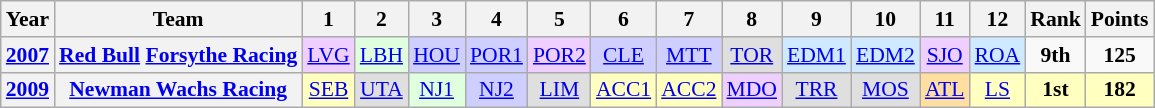<table class="wikitable" style="text-align:center; font-size:90%">
<tr>
<th>Year</th>
<th>Team</th>
<th>1</th>
<th>2</th>
<th>3</th>
<th>4</th>
<th>5</th>
<th>6</th>
<th>7</th>
<th>8</th>
<th>9</th>
<th>10</th>
<th>11</th>
<th>12</th>
<th>Rank</th>
<th>Points</th>
</tr>
<tr>
<th><a href='#'>2007</a></th>
<th><a href='#'>Red Bull</a> <a href='#'>Forsythe Racing</a></th>
<td style="background:#EFCFFF;"><a href='#'>LVG</a><br></td>
<td style="background:#DFFFDF;"><a href='#'>LBH</a><br></td>
<td style="background:#CFCFFF;"><a href='#'>HOU</a><br></td>
<td style="background:#CFCFFF;"><a href='#'>POR1</a><br></td>
<td style="background:#EFCFFF;"><a href='#'>POR2</a><br></td>
<td style="background:#CFCFFF;"><a href='#'>CLE</a><br></td>
<td style="background:#CFCFFF;"><a href='#'>MTT</a><br></td>
<td style="background:#DFDFDF;"><a href='#'>TOR</a><br></td>
<td style="background:#CFEAFF;"><a href='#'>EDM1</a><br></td>
<td style="background:#CFEAFF;"><a href='#'>EDM2</a><br></td>
<td style="background:#EFCFFF;"><a href='#'>SJO</a><br></td>
<td style="background:#CFEAFF;"><a href='#'>ROA</a><br></td>
<td><strong>9th</strong></td>
<td><strong>125</strong></td>
</tr>
<tr>
<th><a href='#'>2009</a></th>
<th><a href='#'>Newman Wachs Racing</a></th>
<td style="background:#FFFFBF;"><a href='#'>SEB</a><br></td>
<td style="background:#DFDFDF;"><a href='#'>UTA</a><br></td>
<td style="background:#DFFFDF;"><a href='#'>NJ1</a><br></td>
<td style="background:#CFCFFF;"><a href='#'>NJ2</a><br></td>
<td style="background:#DFDFDF;"><a href='#'>LIM</a><br></td>
<td style="background:#FFFFBF;"><a href='#'>ACC1</a><br></td>
<td style="background:#FFFFBF;"><a href='#'>ACC2</a><br></td>
<td style="background:#EFCFFF;"><a href='#'>MDO</a><br></td>
<td style="background:#DFDFDF;"><a href='#'>TRR</a><br></td>
<td style="background:#DFDFDF;"><a href='#'>MOS</a><br></td>
<td style="background:#FFDF9F;"><a href='#'>ATL</a><br></td>
<td style="background:#FFFFBF;"><a href='#'>LS</a><br></td>
<td style="background:#FFFFBF;"><strong>1st</strong></td>
<td style="background:#FFFFBF;"><strong>182</strong></td>
</tr>
</table>
